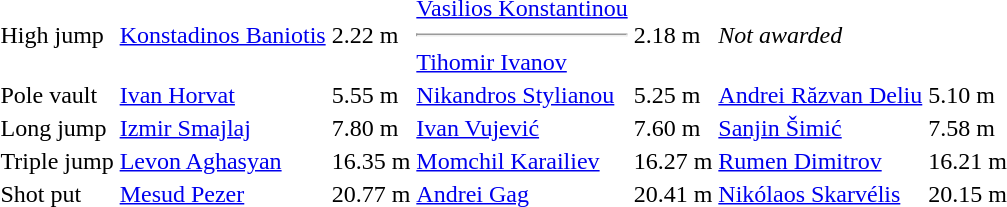<table>
<tr>
<td>High jump</td>
<td><a href='#'>Konstadinos Baniotis</a><br></td>
<td>2.22 m</td>
<td><a href='#'>Vasilios Konstantinou</a><br><hr><a href='#'>Tihomir Ivanov</a><br></td>
<td>2.18 m</td>
<td colspan=2><em>Not awarded</em></td>
</tr>
<tr>
<td>Pole vault</td>
<td><a href='#'>Ivan Horvat</a><br></td>
<td>5.55 m</td>
<td><a href='#'>Nikandros Stylianou</a><br></td>
<td>5.25 m</td>
<td><a href='#'>Andrei Răzvan Deliu</a><br></td>
<td>5.10 m</td>
</tr>
<tr>
<td>Long jump</td>
<td><a href='#'>Izmir Smajlaj</a><br></td>
<td>7.80 m</td>
<td><a href='#'>Ivan Vujević</a><br></td>
<td>7.60 m</td>
<td><a href='#'>Sanjin Šimić</a><br></td>
<td>7.58 m</td>
</tr>
<tr>
<td>Triple jump</td>
<td><a href='#'>Levon Aghasyan</a><br></td>
<td>16.35 m</td>
<td><a href='#'>Momchil Karailiev</a><br></td>
<td>16.27 m</td>
<td><a href='#'>Rumen Dimitrov</a><br></td>
<td>16.21 m</td>
</tr>
<tr>
<td>Shot put</td>
<td><a href='#'>Mesud Pezer</a><br></td>
<td>20.77 m</td>
<td><a href='#'>Andrei Gag</a><br></td>
<td>20.41 m</td>
<td><a href='#'>Nikólaos Skarvélis</a><br></td>
<td>20.15 m</td>
</tr>
</table>
